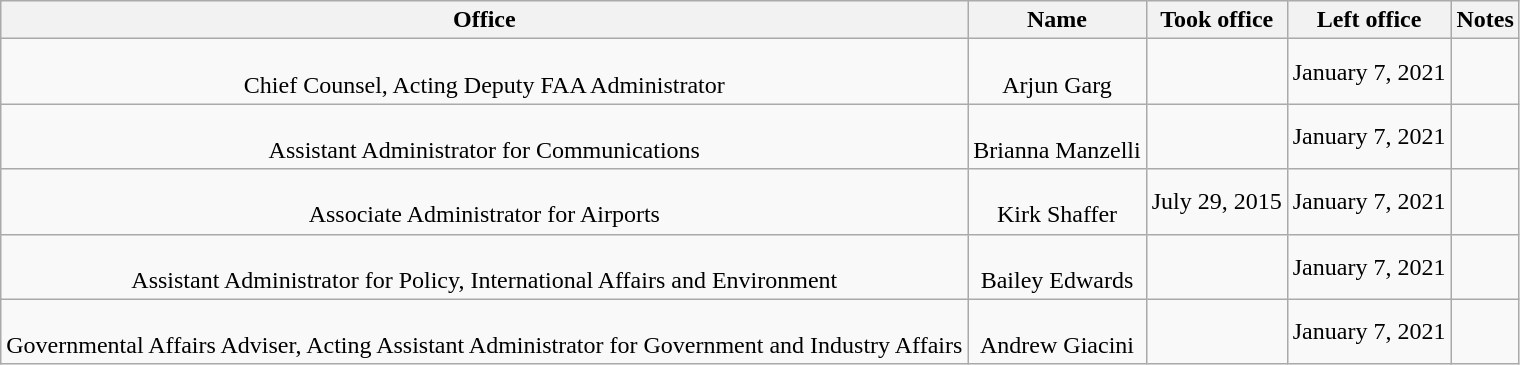<table class="wikitable sortable" style="text-align:center">
<tr>
<th>Office</th>
<th>Name</th>
<th>Took office</th>
<th>Left office</th>
<th>Notes</th>
</tr>
<tr>
<td><br>Chief Counsel, Acting Deputy FAA Administrator</td>
<td><br>Arjun Garg</td>
<td></td>
<td>January 7, 2021</td>
<td></td>
</tr>
<tr>
<td><br>Assistant Administrator for Communications</td>
<td><br>Brianna Manzelli</td>
<td></td>
<td>January 7, 2021</td>
<td></td>
</tr>
<tr>
<td><br>Associate Administrator for Airports</td>
<td><br>Kirk Shaffer</td>
<td>July 29, 2015</td>
<td>January 7, 2021</td>
<td></td>
</tr>
<tr>
<td><br>Assistant Administrator for Policy, International Affairs and Environment</td>
<td><br>Bailey Edwards</td>
<td></td>
<td>January 7, 2021</td>
<td></td>
</tr>
<tr>
<td><br>Governmental Affairs Adviser, Acting Assistant Administrator for Government and Industry Affairs</td>
<td><br>Andrew Giacini</td>
<td></td>
<td>January 7, 2021</td>
<td></td>
</tr>
</table>
